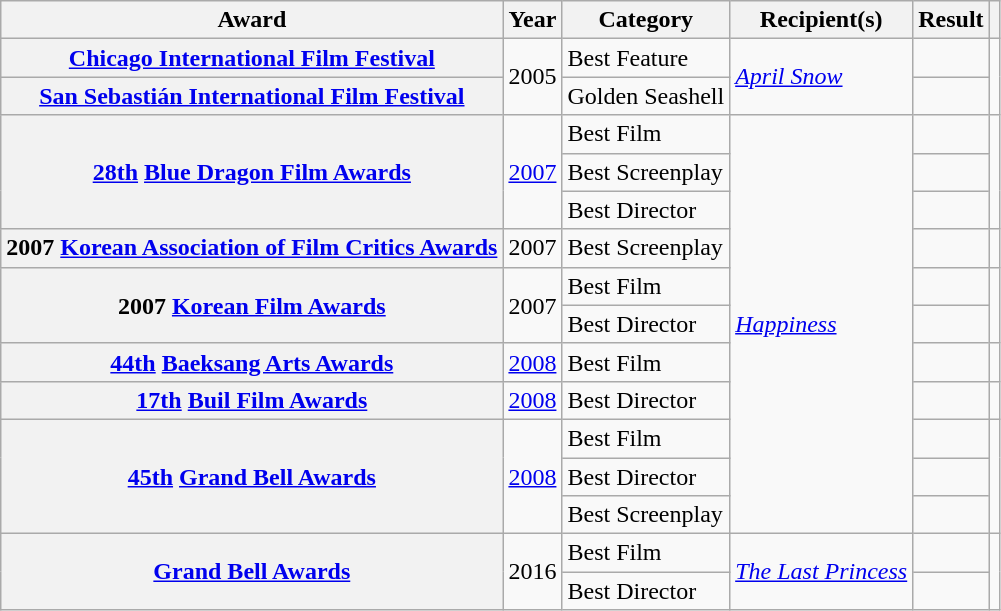<table class="wikitable plainrowheaders sortable">
<tr>
<th scope="col">Award</th>
<th scope="col">Year</th>
<th scope="col">Category</th>
<th scope="col">Recipient(s)</th>
<th scope="col">Result</th>
<th scope="col" class="unsortable"></th>
</tr>
<tr>
<th scope="row"><a href='#'>Chicago International Film Festival</a></th>
<td rowspan="2">2005</td>
<td>Best Feature</td>
<td rowspan="2"><em><a href='#'>April Snow</a></em></td>
<td></td>
<td rowspan="2"></td>
</tr>
<tr>
<th scope="row"><a href='#'>San Sebastián International Film Festival</a></th>
<td>Golden Seashell</td>
<td></td>
</tr>
<tr>
<th scope="row" rowspan="3"><a href='#'>28th</a> <a href='#'>Blue Dragon Film Awards</a></th>
<td rowspan="3"><a href='#'>2007</a></td>
<td>Best Film</td>
<td rowspan="11"><em><a href='#'>Happiness</a></em></td>
<td></td>
<td rowspan="3"></td>
</tr>
<tr>
<td>Best Screenplay</td>
<td></td>
</tr>
<tr>
<td>Best Director</td>
<td></td>
</tr>
<tr>
<th scope="row">2007 <a href='#'>Korean Association of Film Critics Awards</a></th>
<td>2007</td>
<td>Best Screenplay</td>
<td></td>
<td></td>
</tr>
<tr>
<th scope="row" rowspan="2">2007 <a href='#'>Korean Film Awards</a></th>
<td rowspan="2">2007</td>
<td>Best Film</td>
<td></td>
<td rowspan="2"></td>
</tr>
<tr>
<td>Best Director</td>
<td></td>
</tr>
<tr>
<th scope="row"><a href='#'>44th</a> <a href='#'>Baeksang Arts Awards</a></th>
<td><a href='#'>2008</a></td>
<td>Best Film</td>
<td></td>
<td></td>
</tr>
<tr>
<th scope="row"><a href='#'>17th</a> <a href='#'>Buil Film Awards</a></th>
<td><a href='#'>2008</a></td>
<td>Best Director</td>
<td></td>
<td></td>
</tr>
<tr>
<th scope="row" rowspan="3"><a href='#'>45th</a> <a href='#'>Grand Bell Awards</a></th>
<td rowspan="3"><a href='#'>2008</a></td>
<td>Best Film</td>
<td></td>
<td rowspan="3"></td>
</tr>
<tr>
<td>Best Director</td>
<td></td>
</tr>
<tr>
<td>Best Screenplay</td>
<td></td>
</tr>
<tr>
<th scope="row" rowspan="2"><a href='#'>Grand Bell Awards</a></th>
<td rowspan="2">2016</td>
<td>Best Film</td>
<td rowspan="2"><em><a href='#'>The Last Princess</a></em></td>
<td></td>
<td rowspan="2" style="text-align:center;"></td>
</tr>
<tr>
<td>Best Director</td>
<td></td>
</tr>
</table>
